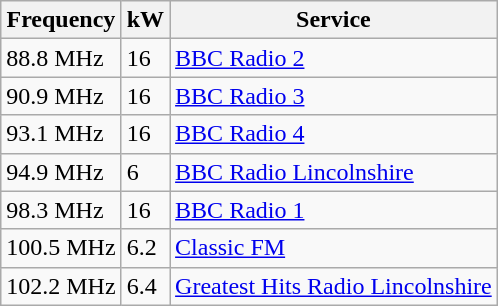<table class="wikitable sortable">
<tr>
<th>Frequency</th>
<th>kW </th>
<th>Service</th>
</tr>
<tr>
<td>88.8 MHz</td>
<td>16</td>
<td><a href='#'>BBC Radio 2</a></td>
</tr>
<tr>
<td>90.9 MHz</td>
<td>16</td>
<td><a href='#'>BBC Radio 3</a></td>
</tr>
<tr>
<td>93.1 MHz</td>
<td>16</td>
<td><a href='#'>BBC Radio 4</a></td>
</tr>
<tr>
<td>94.9 MHz</td>
<td>6</td>
<td><a href='#'>BBC Radio Lincolnshire</a></td>
</tr>
<tr>
<td>98.3 MHz</td>
<td>16</td>
<td><a href='#'>BBC Radio 1</a></td>
</tr>
<tr>
<td>100.5 MHz</td>
<td>6.2</td>
<td><a href='#'>Classic FM</a></td>
</tr>
<tr>
<td>102.2 MHz</td>
<td>6.4</td>
<td><a href='#'>Greatest Hits Radio Lincolnshire</a></td>
</tr>
</table>
